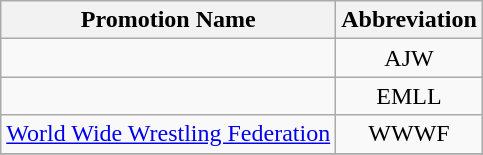<table class="wikitable">
<tr>
<th>Promotion Name</th>
<th>Abbreviation</th>
</tr>
<tr>
<td></td>
<td align=center>AJW</td>
</tr>
<tr>
<td></td>
<td align=center>EMLL</td>
</tr>
<tr>
<td><a href='#'>World Wide Wrestling Federation</a></td>
<td align=center>WWWF</td>
</tr>
<tr>
</tr>
</table>
